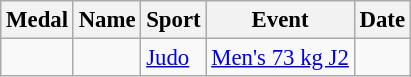<table class="wikitable sortable" style="font-size: 95%;">
<tr>
<th>Medal</th>
<th>Name</th>
<th>Sport</th>
<th>Event</th>
<th>Date</th>
</tr>
<tr>
<td></td>
<td></td>
<td><a href='#'>Judo</a></td>
<td><a href='#'>Men's 73 kg J2</a></td>
<td></td>
</tr>
</table>
